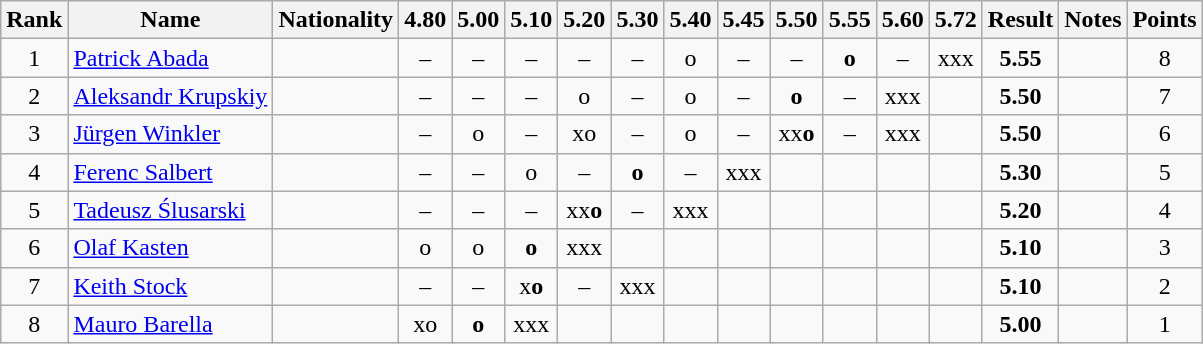<table class="wikitable sortable" style="text-align:center">
<tr>
<th>Rank</th>
<th>Name</th>
<th>Nationality</th>
<th>4.80</th>
<th>5.00</th>
<th>5.10</th>
<th>5.20</th>
<th>5.30</th>
<th>5.40</th>
<th>5.45</th>
<th>5.50</th>
<th>5.55</th>
<th>5.60</th>
<th>5.72</th>
<th>Result</th>
<th>Notes</th>
<th>Points</th>
</tr>
<tr>
<td>1</td>
<td align=left><a href='#'>Patrick Abada</a></td>
<td align=left></td>
<td>–</td>
<td>–</td>
<td>–</td>
<td>–</td>
<td>–</td>
<td>o</td>
<td>–</td>
<td>–</td>
<td><strong>o</strong></td>
<td>–</td>
<td>xxx</td>
<td><strong>5.55</strong></td>
<td></td>
<td>8</td>
</tr>
<tr>
<td>2</td>
<td align=left><a href='#'>Aleksandr Krupskiy</a></td>
<td align=left></td>
<td>–</td>
<td>–</td>
<td>–</td>
<td>o</td>
<td>–</td>
<td>o</td>
<td>–</td>
<td><strong>o</strong></td>
<td>–</td>
<td>xxx</td>
<td></td>
<td><strong>5.50</strong></td>
<td></td>
<td>7</td>
</tr>
<tr>
<td>3</td>
<td align=left><a href='#'>Jürgen Winkler</a></td>
<td align=left></td>
<td>–</td>
<td>o</td>
<td>–</td>
<td>xo</td>
<td>–</td>
<td>o</td>
<td>–</td>
<td>xx<strong>o</strong></td>
<td>–</td>
<td>xxx</td>
<td></td>
<td><strong>5.50</strong></td>
<td></td>
<td>6</td>
</tr>
<tr>
<td>4</td>
<td align=left><a href='#'>Ferenc Salbert</a></td>
<td align=left></td>
<td>–</td>
<td>–</td>
<td>o</td>
<td>–</td>
<td><strong>o</strong></td>
<td>–</td>
<td>xxx</td>
<td></td>
<td></td>
<td></td>
<td></td>
<td><strong>5.30</strong></td>
<td></td>
<td>5</td>
</tr>
<tr>
<td>5</td>
<td align=left><a href='#'>Tadeusz Ślusarski</a></td>
<td align=left></td>
<td>–</td>
<td>–</td>
<td>–</td>
<td>xx<strong>o</strong></td>
<td>–</td>
<td>xxx</td>
<td></td>
<td></td>
<td></td>
<td></td>
<td></td>
<td><strong>5.20</strong></td>
<td></td>
<td>4</td>
</tr>
<tr>
<td>6</td>
<td align=left><a href='#'>Olaf Kasten</a></td>
<td align=left></td>
<td>o</td>
<td>o</td>
<td><strong>o</strong></td>
<td>xxx</td>
<td></td>
<td></td>
<td></td>
<td></td>
<td></td>
<td></td>
<td></td>
<td><strong>5.10</strong></td>
<td></td>
<td>3</td>
</tr>
<tr>
<td>7</td>
<td align=left><a href='#'>Keith Stock</a></td>
<td align=left></td>
<td>–</td>
<td>–</td>
<td>x<strong>o</strong></td>
<td>–</td>
<td>xxx</td>
<td></td>
<td></td>
<td></td>
<td></td>
<td></td>
<td></td>
<td><strong>5.10</strong></td>
<td></td>
<td>2</td>
</tr>
<tr>
<td>8</td>
<td align=left><a href='#'>Mauro Barella</a></td>
<td align=left></td>
<td>xo</td>
<td><strong>o</strong></td>
<td>xxx</td>
<td></td>
<td></td>
<td></td>
<td></td>
<td></td>
<td></td>
<td></td>
<td></td>
<td><strong>5.00</strong></td>
<td></td>
<td>1</td>
</tr>
</table>
